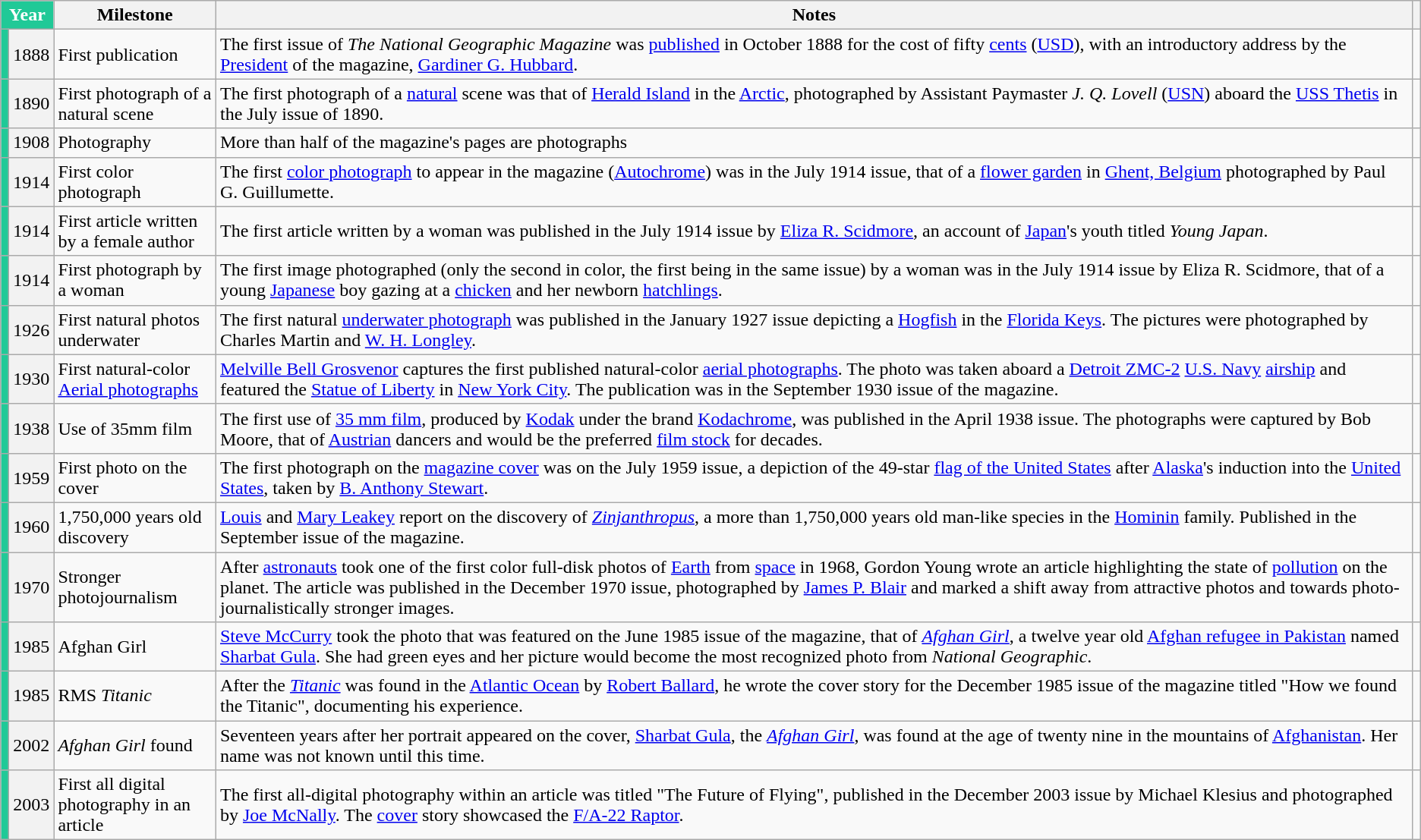<table class="wikitable sortable">
<tr>
<th scope="col" colspan="2" style="background-color:#20c997; color:#fff;">Year</th>
<th scope="col">Milestone</th>
<th scope="col">Notes</th>
<th scope="col"></th>
</tr>
<tr>
<td scope="row" style="background-color:#20c997; border-right:none;"></td>
<th style="font-weight:normal;">1888</th>
<td style="width:135px;">First publication</td>
<td>The first issue of <em>The National Geographic Magazine</em> was <a href='#'>published</a> in October 1888 for the cost of fifty <a href='#'>cents</a> (<a href='#'>USD</a>), with an introductory address by the <a href='#'>President</a> of the magazine, <a href='#'>Gardiner G. Hubbard</a>.</td>
<td></td>
</tr>
<tr>
<td scope="row" style="background-color:#20c997; border-right:none;"></td>
<th style="font-weight:normal;">1890</th>
<td>First photograph of a natural scene</td>
<td>The first photograph of a <a href='#'>natural</a> scene was that of <a href='#'>Herald Island</a> in the <a href='#'>Arctic</a>, photographed by Assistant Paymaster <em>J. Q. Lovell</em> (<a href='#'>USN</a>) aboard the <a href='#'>USS Thetis</a> in the July issue of 1890.</td>
<td></td>
</tr>
<tr>
<td scope="row" style="background-color:#20c997; border-right:none;"></td>
<th style="font-weight:normal;">1908</th>
<td>Photography</td>
<td>More than half of the magazine's pages are photographs</td>
<td></td>
</tr>
<tr>
<td scope="row" style="background-color:#20c997; border-right:none;"></td>
<th style="font-weight:normal;">1914</th>
<td>First color photograph</td>
<td>The first <a href='#'>color photograph</a> to appear in the magazine (<a href='#'>Autochrome</a>) was in the July 1914 issue, that of a <a href='#'>flower garden</a> in <a href='#'>Ghent, Belgium</a> photographed by Paul G. Guillumette.</td>
<td></td>
</tr>
<tr>
<td scope="row" style="background-color:#20c997; border-right:none;"></td>
<th style="font-weight:normal;">1914</th>
<td>First article written by a female author</td>
<td>The first article written by a woman was published in the July 1914 issue by <a href='#'>Eliza R. Scidmore</a>, an account of <a href='#'>Japan</a>'s youth titled <em>Young Japan</em>.</td>
<td></td>
</tr>
<tr>
<td scope="row" style="background-color:#20c997; border-right:none;"></td>
<th style="font-weight:normal;">1914</th>
<td>First photograph by a woman</td>
<td>The first image photographed (only the second in color, the first being in the same issue) by a woman was in the July 1914 issue by Eliza R. Scidmore, that of a young <a href='#'>Japanese</a> boy gazing at a <a href='#'>chicken</a> and her newborn <a href='#'>hatchlings</a>.</td>
<td></td>
</tr>
<tr>
<td scope="row" style="background-color:#20c997; border-right:none;"></td>
<th style="font-weight:normal;">1926</th>
<td>First natural photos underwater</td>
<td>The first natural <a href='#'>underwater photograph</a> was published in the January 1927 issue depicting a <a href='#'>Hogfish</a> in the <a href='#'>Florida Keys</a>. The pictures were photographed by Charles Martin and <a href='#'>W. H. Longley</a>.</td>
<td></td>
</tr>
<tr>
<td scope="row" style="background-color:#20c997; border-right:none;"></td>
<th style="font-weight:normal;">1930</th>
<td>First natural-color <a href='#'>Aerial photographs</a></td>
<td><a href='#'>Melville Bell Grosvenor</a> captures the first published natural-color <a href='#'>aerial photographs</a>. The photo was taken aboard a <a href='#'>Detroit ZMC-2</a> <a href='#'>U.S. Navy</a> <a href='#'>airship</a> and featured the <a href='#'>Statue of Liberty</a> in <a href='#'>New York City</a>. The publication was in the September 1930 issue of the magazine.</td>
<td></td>
</tr>
<tr>
<td scope="row" style="background-color:#20c997; border-right:none;"></td>
<th style="font-weight:normal;">1938</th>
<td>Use of 35mm film</td>
<td>The first use of <a href='#'>35 mm film</a>, produced by <a href='#'>Kodak</a> under the brand <a href='#'>Kodachrome</a>, was published in the April 1938 issue. The photographs were captured by Bob Moore, that of <a href='#'>Austrian</a> dancers and would be the preferred <a href='#'>film stock</a> for decades.</td>
<td></td>
</tr>
<tr>
<td scope="row" style="background-color:#20c997; border-right:none;"></td>
<th style="font-weight:normal;">1959</th>
<td>First photo on the cover</td>
<td>The first photograph on the <a href='#'>magazine cover</a> was on the July 1959 issue, a depiction of the 49-star <a href='#'>flag of the United States</a> after <a href='#'>Alaska</a>'s induction into the <a href='#'>United States</a>, taken by <a href='#'>B. Anthony Stewart</a>.</td>
<td></td>
</tr>
<tr>
<td scope="row" style="background-color:#20c997; border-right:none;"></td>
<th style="font-weight:normal;">1960</th>
<td>1,750,000 years old discovery</td>
<td><a href='#'>Louis</a> and <a href='#'>Mary Leakey</a> report on the discovery of <em><a href='#'>Zinjanthropus</a></em>, a more than 1,750,000 years old man-like species in the <a href='#'>Hominin</a> family. Published in the September issue of the magazine.</td>
<td></td>
</tr>
<tr>
<td scope="row" style="background-color:#20c997; border-right:none;"></td>
<th style="font-weight:normal;">1970</th>
<td>Stronger photojournalism</td>
<td>After <a href='#'>astronauts</a> took one of the first color full-disk photos of <a href='#'>Earth</a> from <a href='#'>space</a> in 1968, Gordon Young wrote an article highlighting the state of <a href='#'>pollution</a> on the planet. The article was published in the December 1970 issue, photographed by <a href='#'>James P. Blair</a> and marked a shift away from attractive photos and towards photo-journalistically stronger images.</td>
<td></td>
</tr>
<tr>
<td scope="row" style="background-color:#20c997; border-right:none;"></td>
<th style="font-weight:normal;">1985</th>
<td>Afghan Girl</td>
<td><a href='#'>Steve McCurry</a> took the photo that was featured on the June 1985 issue of the magazine, that of <em><a href='#'>Afghan Girl</a></em>, a twelve year old <a href='#'>Afghan refugee in Pakistan</a> named <a href='#'>Sharbat Gula</a>. She had green eyes and her picture would become the most recognized photo from <em>National Geographic</em>.</td>
<td></td>
</tr>
<tr>
<td scope="row" style="background-color:#20c997; border-right:none;"></td>
<th style="font-weight:normal;">1985</th>
<td>RMS <em>Titanic</em></td>
<td>After the <em><a href='#'>Titanic</a></em> was found in the <a href='#'>Atlantic Ocean</a> by <a href='#'>Robert Ballard</a>, he wrote the cover story for the December 1985 issue of the magazine titled "How we found the Titanic", documenting his experience.</td>
<td></td>
</tr>
<tr>
<td scope="row" style="background-color:#20c997; border-right:none;"></td>
<th style="font-weight:normal;">2002</th>
<td><em>Afghan Girl</em> found</td>
<td>Seventeen years after her portrait appeared on the cover, <a href='#'>Sharbat Gula</a>, the <em><a href='#'>Afghan Girl</a></em>, was found at the age of twenty nine in the mountains of <a href='#'>Afghanistan</a>. Her name was not known until this time.</td>
<td></td>
</tr>
<tr>
<td scope="row" style="background-color:#20c997; border-right:none;"></td>
<th style="font-weight:normal;">2003</th>
<td>First all digital photography in an article</td>
<td>The first all-digital photography within an article was titled "The Future of Flying", published in the December 2003 issue by Michael Klesius and photographed by <a href='#'>Joe McNally</a>. The <a href='#'>cover</a> story showcased the <a href='#'>F/A-22 Raptor</a>.</td>
<td><br></td>
</tr>
</table>
